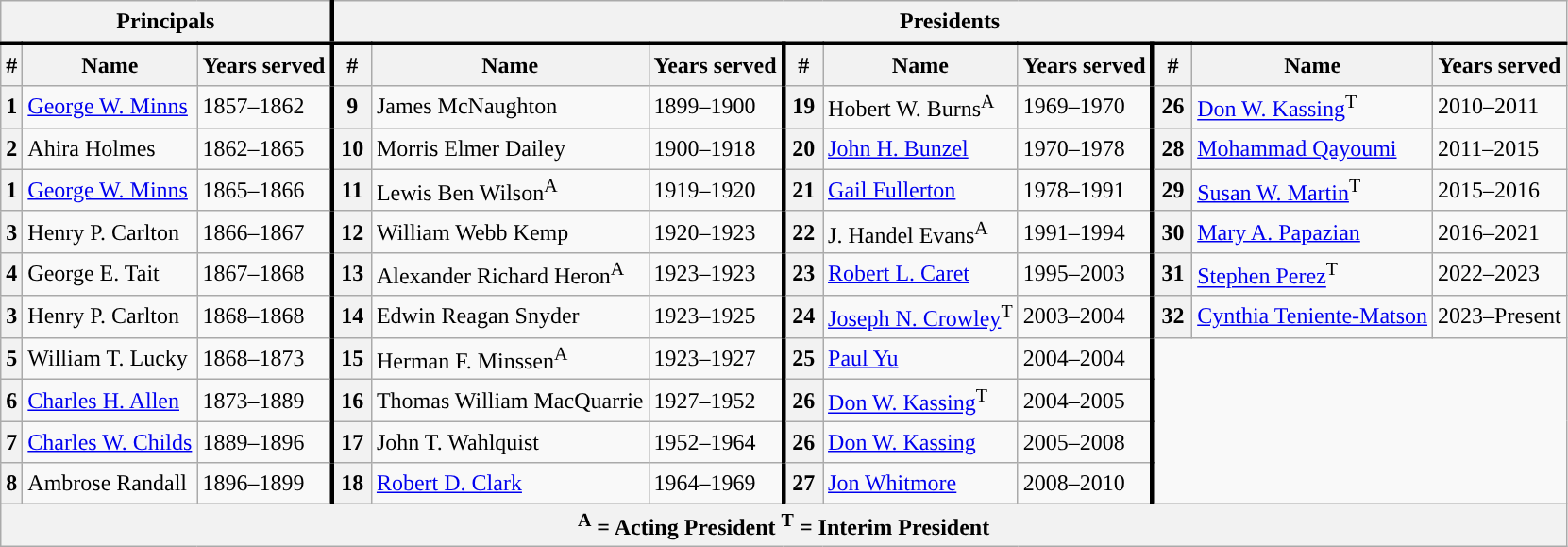<table class="wikitable">
<tr>
<th colspan="3" style="border-bottom: solid; padding: 5px;">Principals</th>
<th colspan="9" style="border-bottom: solid;border-left: 3px solid; padding: 5px;">Presidents</th>
</tr>
<tr>
<th>#</th>
<th>Name</th>
<th>Years served</th>
<th style="border-left: 3px solid; padding: 5px;">#</th>
<th>Name</th>
<th>Years served</th>
<th style="border-left: solid">#</th>
<th>Name</th>
<th>Years served</th>
<th style="border-left: solid">#</th>
<th>Name</th>
<th>Years served</th>
</tr>
<tr>
<th>1</th>
<td><a href='#'>George W. Minns</a></td>
<td>1857–1862</td>
<th style="border-left: 3px solid; padding: 5px;">9</th>
<td>James McNaughton</td>
<td>1899–1900</td>
<th style="border-left: 3px solid; padding: 5px;">19</th>
<td>Hobert W. Burns<sup>A</sup></td>
<td>1969–1970</td>
<th style="border-left: 3px solid; padding: 5px;">26</th>
<td><a href='#'>Don W. Kassing</a><sup>T</sup></td>
<td>2010–2011</td>
</tr>
<tr>
<th>2</th>
<td>Ahira Holmes</td>
<td>1862–1865</td>
<th style="border-left: 3px solid; padding: 5px;">10</th>
<td>Morris Elmer Dailey</td>
<td>1900–1918</td>
<th style="border-left: 3px solid; padding: 5px;">20</th>
<td><a href='#'>John H. Bunzel</a></td>
<td>1970–1978</td>
<th style="border-left: 3px solid; padding: 5px;">28</th>
<td><a href='#'>Mohammad Qayoumi</a></td>
<td>2011–2015</td>
</tr>
<tr>
<th>1</th>
<td><a href='#'>George W. Minns</a></td>
<td>1865–1866</td>
<th style="border-left: 3px solid; padding: 5px;">11</th>
<td>Lewis Ben Wilson<sup>A</sup></td>
<td>1919–1920</td>
<th style="border-left: 3px solid; padding: 5px;">21</th>
<td><a href='#'>Gail Fullerton</a></td>
<td>1978–1991</td>
<th style="border-left: 3px solid; padding: 5px;">29</th>
<td><a href='#'>Susan W. Martin</a><sup>T</sup></td>
<td>2015–2016</td>
</tr>
<tr>
<th>3</th>
<td>Henry P. Carlton</td>
<td>1866–1867</td>
<th style="border-left: 3px solid; padding: 5px;">12</th>
<td>William Webb Kemp</td>
<td>1920–1923</td>
<th style="border-left: 3px solid; padding: 5px;">22</th>
<td>J. Handel Evans<sup>A</sup></td>
<td>1991–1994</td>
<th style="border-left: 3px solid; padding: 5px;">30</th>
<td><a href='#'>Mary A. Papazian</a></td>
<td>2016–2021</td>
</tr>
<tr>
<th>4</th>
<td>George E. Tait</td>
<td>1867–1868</td>
<th style="border-left: 3px solid; padding: 5px;">13</th>
<td>Alexander Richard Heron<sup>A</sup></td>
<td>1923–1923</td>
<th style="border-left: 3px solid; padding: 5px;">23</th>
<td><a href='#'>Robert L. Caret</a></td>
<td>1995–2003</td>
<th style="border-left: 3px solid; padding: 5px;">31</th>
<td><a href='#'>Stephen Perez</a><sup>T</sup></td>
<td>2022–2023</td>
</tr>
<tr>
<th>3</th>
<td>Henry P. Carlton</td>
<td>1868–1868</td>
<th style="border-left: 3px solid; padding: 5px;">14</th>
<td>Edwin Reagan Snyder</td>
<td>1923–1925</td>
<th style="border-left: 3px solid; padding: 5px;">24</th>
<td><a href='#'>Joseph N. Crowley</a><sup>T</sup></td>
<td>2003–2004</td>
<th style="border-left: 3px solid; padding: 5px;">32</th>
<td><a href='#'>Cynthia Teniente-Matson</a></td>
<td>2023–Present</td>
</tr>
<tr>
<th>5</th>
<td>William T. Lucky</td>
<td>1868–1873</td>
<th style="border-left: 3px solid; padding: 5px;">15</th>
<td>Herman F. Minssen<sup>A</sup></td>
<td>1923–1927</td>
<th style="border-left: 3px solid; padding: 5px;">25</th>
<td><a href='#'>Paul Yu</a></td>
<td>2004–2004</td>
<td colspan="3" rowspan="4" style="border-left: 3px solid; padding: 5px;"></td>
</tr>
<tr>
<th>6</th>
<td><a href='#'>Charles H. Allen</a></td>
<td>1873–1889</td>
<th style="border-left: 3px solid; padding: 5px;">16</th>
<td>Thomas William MacQuarrie</td>
<td>1927–1952</td>
<th style="border-left: 3px solid; padding: 5px;">26</th>
<td><a href='#'>Don W. Kassing</a><sup>T</sup></td>
<td>2004–2005</td>
</tr>
<tr>
<th>7</th>
<td><a href='#'>Charles W. Childs</a></td>
<td>1889–1896</td>
<th style="border-left: 3px solid; padding: 5px;">17</th>
<td>John T. Wahlquist</td>
<td>1952–1964</td>
<th style="border-left: 3px solid; padding: 5px;">26</th>
<td><a href='#'>Don W. Kassing</a></td>
<td>2005–2008</td>
</tr>
<tr>
<th>8</th>
<td>Ambrose Randall</td>
<td>1896–1899</td>
<th style="border-left: 3px solid; padding: 5px;">18</th>
<td><a href='#'>Robert D. Clark</a></td>
<td>1964–1969</td>
<th style="border-left: 3px solid; padding: 5px;">27</th>
<td><a href='#'>Jon Whitmore</a></td>
<td>2008–2010</td>
</tr>
<tr>
<th colspan="12"><sup>A</sup> = Acting President   <sup>T</sup> = Interim President</th>
</tr>
</table>
